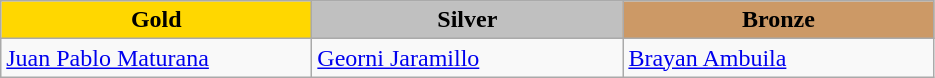<table class="wikitable" style="text-align:left">
<tr align="center">
<td width=200 bgcolor=gold><strong>Gold</strong></td>
<td width=200 bgcolor=silver><strong>Silver</strong></td>
<td width=200 bgcolor=CC9966><strong>Bronze</strong></td>
</tr>
<tr>
<td><a href='#'>Juan Pablo Maturana</a><br><em></em></td>
<td><a href='#'>Georni Jaramillo</a><br><em></em></td>
<td><a href='#'>Brayan Ambuila</a><br><em></em></td>
</tr>
</table>
